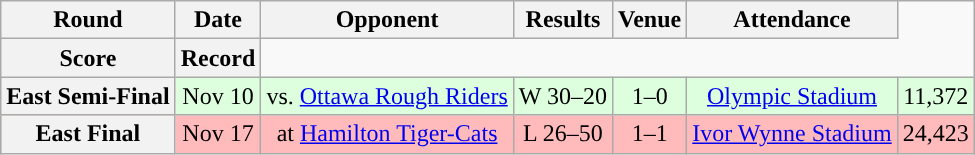<table class="wikitable" style="text-align:center">
<tr>
<th>Round</th>
<th>Date</th>
<th>Opponent</th>
<th>Results</th>
<th>Venue</th>
<th>Attendance</th>
</tr>
<tr>
<th>Score</th>
<th>Record</th>
</tr>
<tr style="background:#ddffdd">
<th>East Semi-Final</th>
<td>Nov 10</td>
<td>vs. <a href='#'>Ottawa Rough Riders</a></td>
<td>W 30–20</td>
<td>1–0</td>
<td><a href='#'>Olympic Stadium</a></td>
<td>11,372</td>
</tr>
<tr style="background:#ffbbbb">
<th>East Final</th>
<td>Nov 17</td>
<td>at <a href='#'>Hamilton Tiger-Cats</a></td>
<td>L 26–50</td>
<td>1–1</td>
<td><a href='#'>Ivor Wynne Stadium</a></td>
<td>24,423</td>
</tr>
</table>
